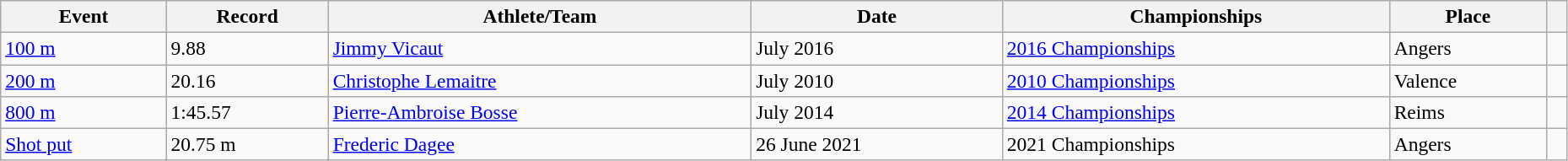<table class="wikitable" style="font-size:98%; width: 98%;">
<tr>
<th>Event</th>
<th>Record</th>
<th>Athlete/Team</th>
<th>Date</th>
<th>Championships</th>
<th>Place</th>
<th></th>
</tr>
<tr>
<td><a href='#'>100 m</a></td>
<td>9.88 </td>
<td><a href='#'>Jimmy Vicaut</a></td>
<td>July 2016</td>
<td><a href='#'>2016 Championships</a></td>
<td>Angers</td>
<td></td>
</tr>
<tr>
<td><a href='#'>200 m</a></td>
<td>20.16</td>
<td><a href='#'>Christophe Lemaitre</a></td>
<td>July 2010</td>
<td><a href='#'>2010 Championships</a></td>
<td>Valence</td>
<td></td>
</tr>
<tr>
<td><a href='#'>800 m</a></td>
<td>1:45.57</td>
<td><a href='#'>Pierre-Ambroise Bosse</a></td>
<td>July 2014</td>
<td><a href='#'>2014 Championships</a></td>
<td>Reims</td>
<td></td>
</tr>
<tr>
<td><a href='#'>Shot put</a></td>
<td>20.75 m</td>
<td><a href='#'>Frederic Dagee</a></td>
<td>26 June 2021</td>
<td>2021 Championships</td>
<td>Angers</td>
<td></td>
</tr>
</table>
